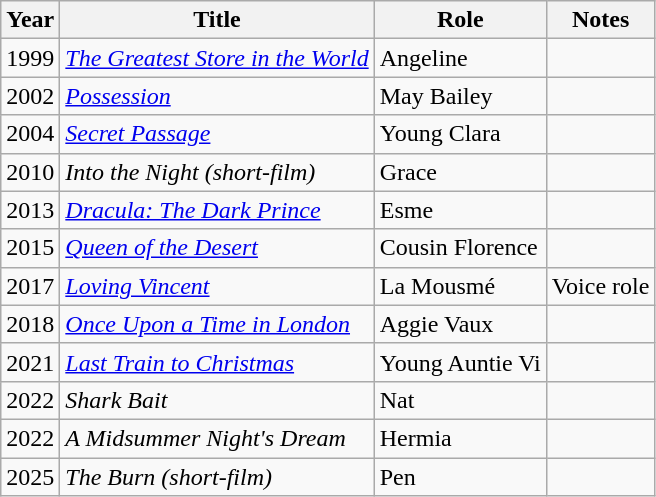<table class="wikitable">
<tr>
<th>Year</th>
<th>Title</th>
<th>Role</th>
<th>Notes</th>
</tr>
<tr>
<td>1999</td>
<td><em><a href='#'>The Greatest Store in the World</a></em></td>
<td>Angeline</td>
<td></td>
</tr>
<tr>
<td>2002</td>
<td><em><a href='#'>Possession</a></em></td>
<td>May Bailey</td>
<td></td>
</tr>
<tr>
<td>2004</td>
<td><em><a href='#'>Secret Passage</a></em></td>
<td>Young Clara</td>
<td></td>
</tr>
<tr>
<td>2010</td>
<td><em>Into the Night (short-film)</em></td>
<td>Grace</td>
<td></td>
</tr>
<tr>
<td>2013</td>
<td><em><a href='#'>Dracula: The Dark Prince</a></em></td>
<td>Esme</td>
<td></td>
</tr>
<tr>
<td>2015</td>
<td><em><a href='#'>Queen of the Desert</a></em></td>
<td>Cousin Florence</td>
<td></td>
</tr>
<tr>
<td>2017</td>
<td><em><a href='#'>Loving Vincent</a></em></td>
<td>La Mousmé</td>
<td>Voice role</td>
</tr>
<tr>
<td>2018</td>
<td><em><a href='#'>Once Upon a Time in London</a></em></td>
<td>Aggie Vaux</td>
<td></td>
</tr>
<tr>
<td>2021</td>
<td><em><a href='#'>Last Train to Christmas</a></em></td>
<td>Young Auntie Vi</td>
<td></td>
</tr>
<tr>
<td>2022</td>
<td><em>Shark Bait</em></td>
<td>Nat</td>
<td></td>
</tr>
<tr>
<td>2022</td>
<td><em>A Midsummer Night's Dream</em></td>
<td>Hermia</td>
<td></td>
</tr>
<tr>
<td>2025</td>
<td><em>The Burn (short-film)</em></td>
<td>Pen</td>
<td></td>
</tr>
</table>
